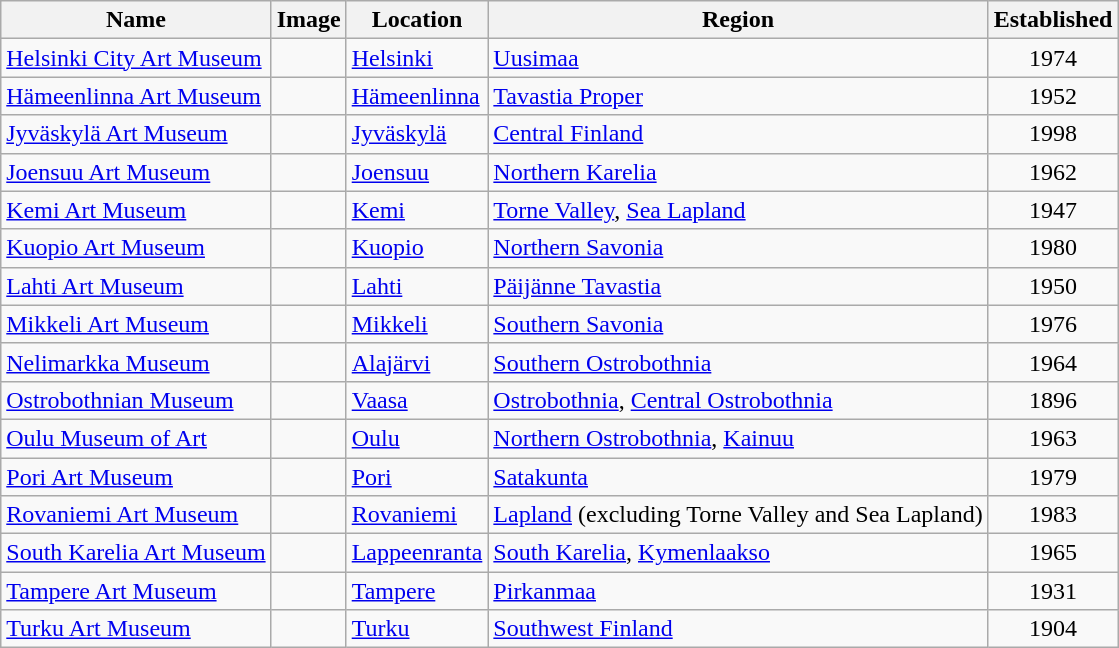<table class="wikitable sortable">
<tr>
<th>Name</th>
<th>Image</th>
<th>Location</th>
<th>Region</th>
<th>Established</th>
</tr>
<tr>
<td><a href='#'>Helsinki City Art Museum</a></td>
<td></td>
<td><a href='#'>Helsinki</a></td>
<td><a href='#'>Uusimaa</a></td>
<td align=center>1974</td>
</tr>
<tr>
<td><a href='#'>Hämeenlinna Art Museum</a></td>
<td></td>
<td><a href='#'>Hämeenlinna</a></td>
<td><a href='#'>Tavastia Proper</a></td>
<td align=center>1952</td>
</tr>
<tr>
<td><a href='#'>Jyväskylä Art Museum</a></td>
<td></td>
<td><a href='#'>Jyväskylä</a></td>
<td><a href='#'>Central Finland</a></td>
<td align=center>1998</td>
</tr>
<tr>
<td><a href='#'>Joensuu Art Museum</a></td>
<td></td>
<td><a href='#'>Joensuu</a></td>
<td><a href='#'>Northern Karelia</a></td>
<td align=center>1962</td>
</tr>
<tr>
<td><a href='#'>Kemi Art Museum</a></td>
<td></td>
<td><a href='#'>Kemi</a></td>
<td><a href='#'>Torne Valley</a>, <a href='#'>Sea Lapland</a></td>
<td align=center>1947</td>
</tr>
<tr>
<td><a href='#'>Kuopio Art Museum</a></td>
<td></td>
<td><a href='#'>Kuopio</a></td>
<td><a href='#'>Northern Savonia</a></td>
<td align=center>1980</td>
</tr>
<tr>
<td><a href='#'>Lahti Art Museum</a></td>
<td><br></td>
<td><a href='#'>Lahti</a></td>
<td><a href='#'>Päijänne Tavastia</a></td>
<td align=center>1950</td>
</tr>
<tr>
<td><a href='#'>Mikkeli Art Museum</a></td>
<td></td>
<td><a href='#'>Mikkeli</a></td>
<td><a href='#'>Southern Savonia</a></td>
<td align=center>1976</td>
</tr>
<tr>
<td><a href='#'>Nelimarkka Museum</a></td>
<td></td>
<td><a href='#'>Alajärvi</a></td>
<td><a href='#'>Southern Ostrobothnia</a></td>
<td align=center>1964</td>
</tr>
<tr>
<td><a href='#'>Ostrobothnian Museum</a></td>
<td></td>
<td><a href='#'>Vaasa</a></td>
<td><a href='#'>Ostrobothnia</a>, <a href='#'>Central Ostrobothnia</a></td>
<td align=center>1896</td>
</tr>
<tr>
<td><a href='#'>Oulu Museum of Art</a></td>
<td></td>
<td><a href='#'>Oulu</a></td>
<td><a href='#'>Northern Ostrobothnia</a>, <a href='#'>Kainuu</a></td>
<td align=center>1963</td>
</tr>
<tr>
<td><a href='#'>Pori Art Museum</a></td>
<td></td>
<td><a href='#'>Pori</a></td>
<td><a href='#'>Satakunta</a></td>
<td align=center>1979</td>
</tr>
<tr>
<td><a href='#'>Rovaniemi Art Museum</a></td>
<td></td>
<td><a href='#'>Rovaniemi</a></td>
<td><a href='#'>Lapland</a> (excluding Torne Valley and Sea Lapland)</td>
<td align=center>1983</td>
</tr>
<tr>
<td><a href='#'>South Karelia Art Museum</a></td>
<td></td>
<td><a href='#'>Lappeenranta</a></td>
<td><a href='#'>South Karelia</a>, <a href='#'>Kymenlaakso</a></td>
<td align=center>1965</td>
</tr>
<tr>
<td><a href='#'>Tampere Art Museum</a></td>
<td></td>
<td><a href='#'>Tampere</a></td>
<td><a href='#'>Pirkanmaa</a></td>
<td align=center>1931</td>
</tr>
<tr>
<td><a href='#'>Turku Art Museum</a></td>
<td></td>
<td><a href='#'>Turku</a></td>
<td><a href='#'>Southwest Finland</a></td>
<td align=center>1904</td>
</tr>
</table>
